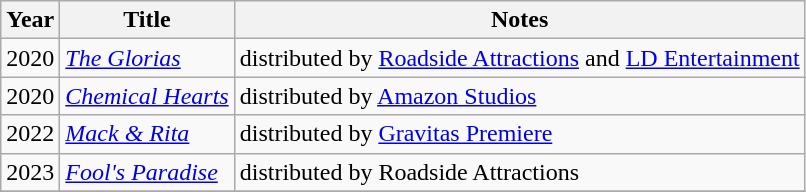<table class="wikitable sortable">
<tr>
<th>Year</th>
<th>Title</th>
<th>Notes</th>
</tr>
<tr>
<td>2020</td>
<td><em><a href='#'>The Glorias</a></em></td>
<td>distributed by <a href='#'>Roadside Attractions</a> and <a href='#'>LD Entertainment</a></td>
</tr>
<tr>
<td>2020</td>
<td><em><a href='#'>Chemical Hearts</a></em></td>
<td>distributed by <a href='#'>Amazon Studios</a></td>
</tr>
<tr>
<td>2022</td>
<td><em><a href='#'>Mack & Rita</a></em></td>
<td>distributed by <a href='#'>Gravitas Premiere</a></td>
</tr>
<tr>
<td>2023</td>
<td><em><a href='#'>Fool's Paradise</a></em></td>
<td>distributed by Roadside Attractions</td>
</tr>
<tr>
</tr>
</table>
